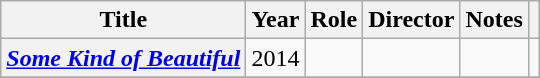<table class="wikitable plainrowheaders sortable">
<tr>
<th scope="col">Title</th>
<th scope="col">Year</th>
<th scope="col">Role</th>
<th scope="col">Director</th>
<th scope="col" class="unsortable">Notes</th>
<th scope="col" class="unsortable"></th>
</tr>
<tr>
<th scope=row><em><a href='#'>Some Kind of Beautiful</a></em></th>
<td>2014</td>
<td></td>
<td></td>
<td></td>
<td style="text-align:center;"></td>
</tr>
<tr>
</tr>
</table>
